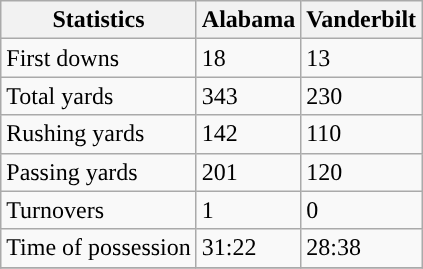<table class="wikitable" style="float: left;">
<tr>
<th>Statistics</th>
<th>Alabama</th>
<th>Vanderbilt</th>
</tr>
<tr>
<td>First downs</td>
<td>18</td>
<td>13</td>
</tr>
<tr>
<td>Total yards</td>
<td>343</td>
<td>230</td>
</tr>
<tr>
<td>Rushing yards</td>
<td>142</td>
<td>110</td>
</tr>
<tr>
<td>Passing yards</td>
<td>201</td>
<td>120</td>
</tr>
<tr>
<td>Turnovers</td>
<td>1</td>
<td>0</td>
</tr>
<tr>
<td>Time of possession</td>
<td>31:22</td>
<td>28:38</td>
</tr>
<tr>
</tr>
</table>
